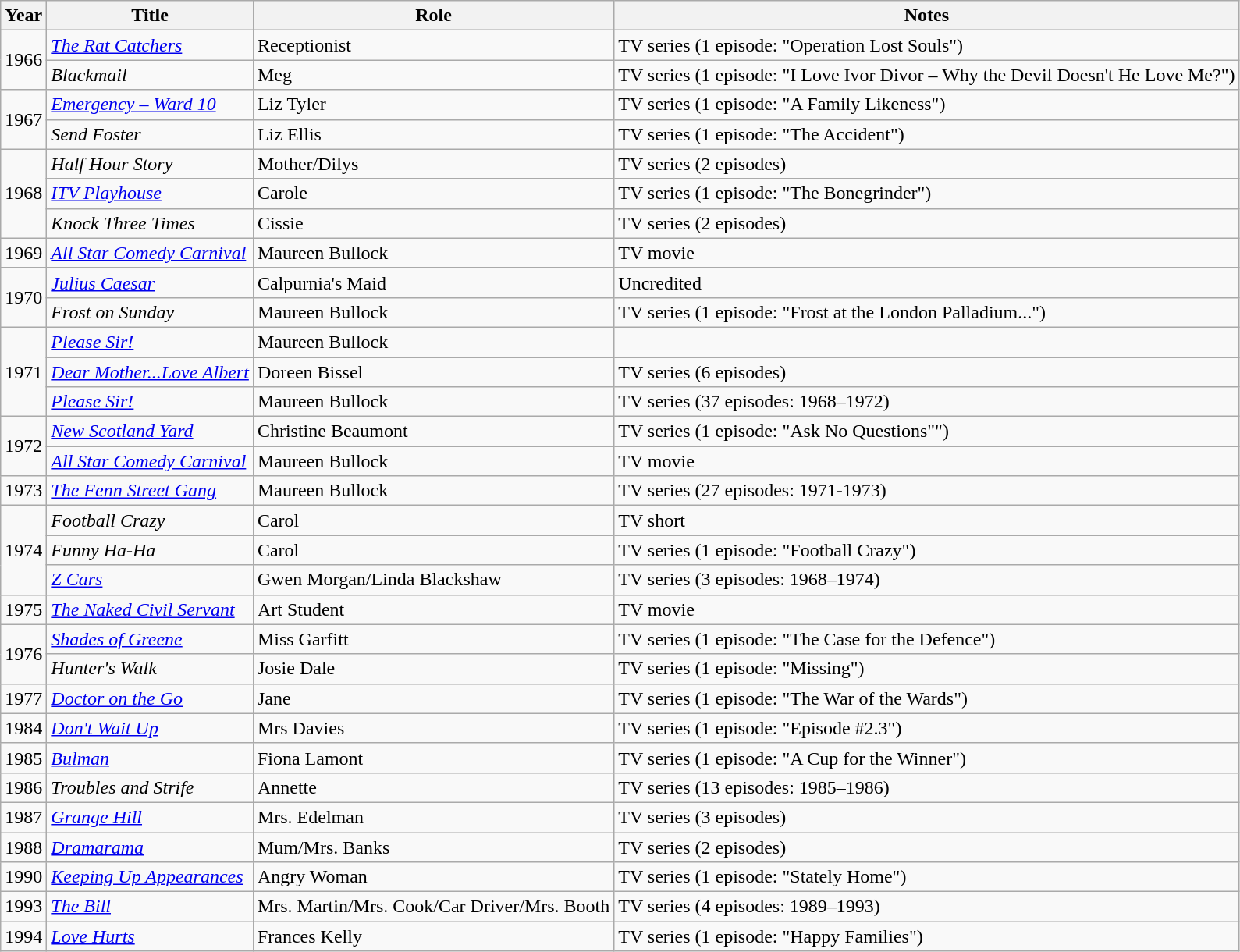<table class="wikitable">
<tr>
<th>Year</th>
<th>Title</th>
<th>Role</th>
<th>Notes</th>
</tr>
<tr>
<td rowspan="2">1966</td>
<td><em><a href='#'>The Rat Catchers</a></em></td>
<td>Receptionist</td>
<td>TV series (1 episode: "Operation Lost Souls")</td>
</tr>
<tr>
<td><em>Blackmail</em></td>
<td>Meg</td>
<td>TV series (1 episode: "I Love Ivor Divor – Why the Devil Doesn't He Love Me?")</td>
</tr>
<tr>
<td rowspan="2">1967</td>
<td><em><a href='#'>Emergency – Ward 10</a></em></td>
<td>Liz Tyler</td>
<td>TV series (1 episode: "A Family Likeness")</td>
</tr>
<tr>
<td><em>Send Foster</em></td>
<td>Liz Ellis</td>
<td>TV series (1 episode: "The Accident")</td>
</tr>
<tr>
<td rowspan="3">1968</td>
<td><em>Half Hour Story</em></td>
<td>Mother/Dilys</td>
<td>TV series (2 episodes)</td>
</tr>
<tr>
<td><a href='#'><em>ITV Playhouse</em></a></td>
<td>Carole</td>
<td>TV series (1 episode: "The Bonegrinder")</td>
</tr>
<tr>
<td><em>Knock Three Times</em></td>
<td>Cissie</td>
<td>TV series (2 episodes)</td>
</tr>
<tr>
<td>1969</td>
<td><em><a href='#'>All Star Comedy Carnival</a></em></td>
<td>Maureen Bullock</td>
<td>TV movie</td>
</tr>
<tr>
<td rowspan="2">1970</td>
<td><a href='#'><em>Julius Caesar</em></a></td>
<td>Calpurnia's Maid</td>
<td>Uncredited</td>
</tr>
<tr>
<td><em>Frost on Sunday</em></td>
<td>Maureen Bullock</td>
<td>TV series (1 episode: "Frost at the London Palladium...")</td>
</tr>
<tr>
<td rowspan="3">1971</td>
<td><a href='#'><em>Please Sir!</em></a></td>
<td>Maureen Bullock</td>
<td></td>
</tr>
<tr>
<td><em><a href='#'>Dear Mother...Love Albert</a></em></td>
<td>Doreen Bissel</td>
<td>TV series (6 episodes)</td>
</tr>
<tr>
<td><em><a href='#'>Please Sir!</a></em></td>
<td>Maureen Bullock</td>
<td>TV series (37 episodes: 1968–1972)</td>
</tr>
<tr>
<td rowspan="2">1972</td>
<td><a href='#'><em>New Scotland Yard</em></a></td>
<td>Christine Beaumont</td>
<td>TV series (1 episode: "Ask No Questions"")</td>
</tr>
<tr>
<td><em><a href='#'>All Star Comedy Carnival</a></em></td>
<td>Maureen Bullock</td>
<td>TV movie</td>
</tr>
<tr>
<td>1973</td>
<td><em><a href='#'>The Fenn Street Gang</a></em></td>
<td>Maureen Bullock</td>
<td>TV series (27 episodes: 1971-1973)</td>
</tr>
<tr>
<td rowspan="3">1974</td>
<td><em>Football Crazy</em></td>
<td>Carol</td>
<td>TV short</td>
</tr>
<tr>
<td><em>Funny Ha-Ha</em></td>
<td>Carol</td>
<td>TV series (1 episode: "Football Crazy")</td>
</tr>
<tr>
<td><a href='#'><em>Z Cars</em></a></td>
<td>Gwen Morgan/Linda Blackshaw</td>
<td>TV series (3 episodes: 1968–1974)</td>
</tr>
<tr>
<td>1975</td>
<td><a href='#'><em>The Naked Civil Servant</em></a></td>
<td>Art Student</td>
<td>TV movie</td>
</tr>
<tr>
<td rowspan="2">1976</td>
<td><em><a href='#'>Shades of Greene</a></em></td>
<td>Miss Garfitt</td>
<td>TV series (1 episode: "The Case for the Defence")</td>
</tr>
<tr>
<td><em>Hunter's Walk</em></td>
<td>Josie Dale</td>
<td>TV series (1 episode: "Missing")</td>
</tr>
<tr>
<td>1977</td>
<td><em><a href='#'>Doctor on the Go</a></em></td>
<td>Jane</td>
<td>TV series (1 episode: "The War of the Wards")</td>
</tr>
<tr>
<td>1984</td>
<td><em><a href='#'>Don't Wait Up</a></em></td>
<td>Mrs Davies</td>
<td>TV series (1 episode: "Episode #2.3")</td>
</tr>
<tr>
<td>1985</td>
<td><em><a href='#'>Bulman</a></em></td>
<td>Fiona Lamont</td>
<td>TV series (1 episode: "A Cup for the Winner")</td>
</tr>
<tr>
<td>1986</td>
<td><em>Troubles and Strife</em></td>
<td>Annette</td>
<td>TV series (13 episodes: 1985–1986)</td>
</tr>
<tr>
<td>1987</td>
<td><em><a href='#'>Grange Hill</a></em></td>
<td>Mrs. Edelman</td>
<td>TV series (3 episodes)</td>
</tr>
<tr>
<td>1988</td>
<td><a href='#'><em>Dramarama</em></a></td>
<td>Mum/Mrs. Banks</td>
<td>TV series (2 episodes)</td>
</tr>
<tr>
<td>1990</td>
<td><em><a href='#'>Keeping Up Appearances</a></em></td>
<td>Angry Woman</td>
<td>TV series (1 episode: "Stately Home")</td>
</tr>
<tr>
<td>1993</td>
<td><em><a href='#'>The Bill</a></em></td>
<td>Mrs. Martin/Mrs. Cook/Car Driver/Mrs. Booth</td>
<td>TV series (4 episodes: 1989–1993)</td>
</tr>
<tr>
<td>1994</td>
<td><a href='#'><em>Love Hurts</em></a></td>
<td>Frances Kelly</td>
<td>TV series (1 episode: "Happy Families")</td>
</tr>
</table>
